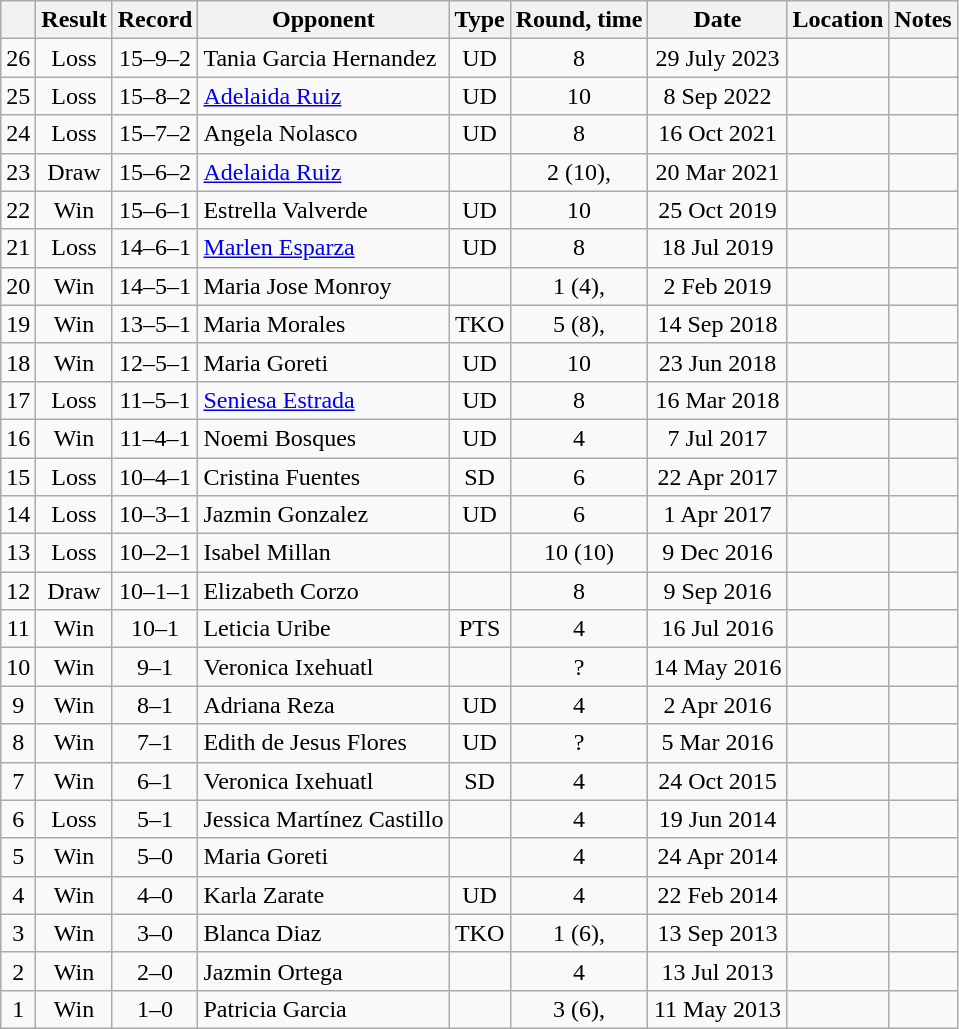<table class=wikitable style=text-align:center>
<tr>
<th></th>
<th>Result</th>
<th>Record</th>
<th>Opponent</th>
<th>Type</th>
<th>Round, time</th>
<th>Date</th>
<th>Location</th>
<th>Notes</th>
</tr>
<tr>
<td>26</td>
<td>Loss</td>
<td>15–9–2</td>
<td align=left>Tania Garcia Hernandez</td>
<td>UD</td>
<td>8</td>
<td>29 July 2023</td>
<td align=left></td>
<td align=left></td>
</tr>
<tr>
<td>25</td>
<td>Loss</td>
<td>15–8–2</td>
<td align=left><a href='#'>Adelaida Ruiz</a></td>
<td>UD</td>
<td>10</td>
<td>8 Sep 2022</td>
<td align=left></td>
<td align=left></td>
</tr>
<tr>
<td>24</td>
<td>Loss</td>
<td>15–7–2</td>
<td align=left>Angela Nolasco</td>
<td>UD</td>
<td>8</td>
<td>16 Oct 2021</td>
<td align=left></td>
<td align=left></td>
</tr>
<tr>
<td>23</td>
<td>Draw</td>
<td>15–6–2</td>
<td align=left><a href='#'>Adelaida Ruiz</a></td>
<td></td>
<td>2 (10), </td>
<td>20 Mar 2021</td>
<td align=left></td>
<td align=left></td>
</tr>
<tr>
<td>22</td>
<td>Win</td>
<td>15–6–1</td>
<td align=left>Estrella Valverde</td>
<td>UD</td>
<td>10</td>
<td>25 Oct 2019</td>
<td align=left></td>
<td align=left></td>
</tr>
<tr>
<td>21</td>
<td>Loss</td>
<td>14–6–1</td>
<td align=left><a href='#'>Marlen Esparza</a></td>
<td>UD</td>
<td>8</td>
<td>18 Jul 2019</td>
<td align=left></td>
<td align=left></td>
</tr>
<tr>
<td>20</td>
<td>Win</td>
<td>14–5–1</td>
<td align=left>Maria Jose Monroy</td>
<td></td>
<td>1 (4), </td>
<td>2 Feb 2019</td>
<td align=left></td>
<td align=left></td>
</tr>
<tr>
<td>19</td>
<td>Win</td>
<td>13–5–1</td>
<td align=left>Maria Morales</td>
<td>TKO</td>
<td>5 (8), </td>
<td>14 Sep 2018</td>
<td align=left></td>
<td align=left></td>
</tr>
<tr>
<td>18</td>
<td>Win</td>
<td>12–5–1</td>
<td align=left>Maria Goreti</td>
<td>UD</td>
<td>10</td>
<td>23 Jun 2018</td>
<td align=left></td>
<td align=left></td>
</tr>
<tr>
<td>17</td>
<td>Loss</td>
<td>11–5–1</td>
<td align=left><a href='#'>Seniesa Estrada</a></td>
<td>UD</td>
<td>8</td>
<td>16 Mar 2018</td>
<td align=left></td>
<td align=left></td>
</tr>
<tr>
<td>16</td>
<td>Win</td>
<td>11–4–1</td>
<td align=left>Noemi Bosques</td>
<td>UD</td>
<td>4</td>
<td>7 Jul 2017</td>
<td align=left></td>
<td align=left></td>
</tr>
<tr>
<td>15</td>
<td>Loss</td>
<td>10–4–1</td>
<td align=left>Cristina Fuentes</td>
<td>SD</td>
<td>6</td>
<td>22 Apr 2017</td>
<td align=left></td>
<td align=left></td>
</tr>
<tr>
<td>14</td>
<td>Loss</td>
<td>10–3–1</td>
<td align=left>Jazmin Gonzalez</td>
<td>UD</td>
<td>6</td>
<td>1 Apr 2017</td>
<td align=left></td>
<td align=left></td>
</tr>
<tr>
<td>13</td>
<td>Loss</td>
<td>10–2–1</td>
<td align=left>Isabel Millan</td>
<td></td>
<td>10 (10)</td>
<td>9 Dec 2016</td>
<td align=left></td>
<td align=left></td>
</tr>
<tr>
<td>12</td>
<td>Draw</td>
<td>10–1–1</td>
<td align=left>Elizabeth Corzo</td>
<td></td>
<td>8</td>
<td>9 Sep 2016</td>
<td align=left></td>
<td align=left></td>
</tr>
<tr>
<td>11</td>
<td>Win</td>
<td>10–1</td>
<td align=left>Leticia Uribe</td>
<td>PTS</td>
<td>4</td>
<td>16 Jul 2016</td>
<td align=left></td>
<td align=left></td>
</tr>
<tr>
<td>10</td>
<td>Win</td>
<td>9–1</td>
<td align=left>Veronica Ixehuatl</td>
<td></td>
<td>?</td>
<td>14 May 2016</td>
<td align=left></td>
<td align=left></td>
</tr>
<tr>
<td>9</td>
<td>Win</td>
<td>8–1</td>
<td align=left>Adriana Reza</td>
<td>UD</td>
<td>4</td>
<td>2 Apr 2016</td>
<td align=left></td>
<td align=left></td>
</tr>
<tr>
<td>8</td>
<td>Win</td>
<td>7–1</td>
<td align=left>Edith de Jesus Flores</td>
<td>UD</td>
<td>?</td>
<td>5 Mar 2016</td>
<td align=left></td>
<td align=left></td>
</tr>
<tr>
<td>7</td>
<td>Win</td>
<td>6–1</td>
<td align=left>Veronica Ixehuatl</td>
<td>SD</td>
<td>4</td>
<td>24 Oct 2015</td>
<td align=left></td>
<td align=left></td>
</tr>
<tr>
<td>6</td>
<td>Loss</td>
<td>5–1</td>
<td align=left>Jessica Martínez Castillo</td>
<td></td>
<td>4</td>
<td>19 Jun 2014</td>
<td align=left></td>
<td align=left></td>
</tr>
<tr>
<td>5</td>
<td>Win</td>
<td>5–0</td>
<td align=left>Maria Goreti</td>
<td></td>
<td>4</td>
<td>24 Apr 2014</td>
<td align=left></td>
<td align=left></td>
</tr>
<tr>
<td>4</td>
<td>Win</td>
<td>4–0</td>
<td align=left>Karla Zarate</td>
<td>UD</td>
<td>4</td>
<td>22 Feb 2014</td>
<td align=left></td>
<td align=left></td>
</tr>
<tr>
<td>3</td>
<td>Win</td>
<td>3–0</td>
<td align=left>Blanca Diaz</td>
<td>TKO</td>
<td>1 (6), </td>
<td>13 Sep 2013</td>
<td align=left></td>
<td align=left></td>
</tr>
<tr>
<td>2</td>
<td>Win</td>
<td>2–0</td>
<td align=left>Jazmin Ortega</td>
<td></td>
<td>4</td>
<td>13 Jul 2013</td>
<td align=left></td>
<td align=left></td>
</tr>
<tr>
<td>1</td>
<td>Win</td>
<td>1–0</td>
<td align=left>Patricia Garcia</td>
<td></td>
<td>3 (6), </td>
<td>11 May 2013</td>
<td align=left></td>
<td align=left></td>
</tr>
</table>
